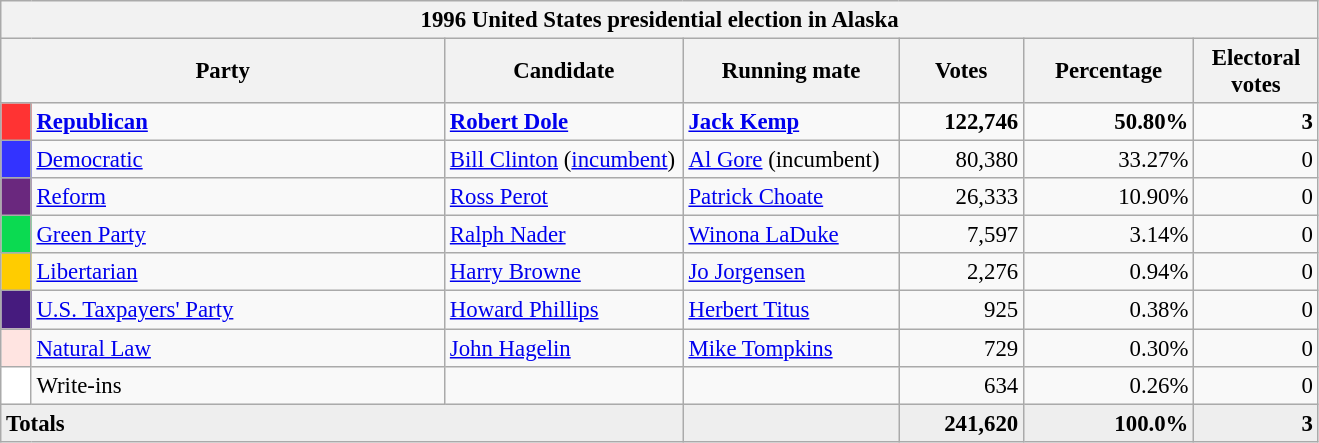<table class="wikitable" style="font-size: 95%;">
<tr>
<th colspan="7">1996 United States presidential election in Alaska</th>
</tr>
<tr>
<th colspan="2" style="width: 19em">Party</th>
<th style="width: 10em">Candidate</th>
<th style="width: 9em">Running mate</th>
<th style="width: 5em">Votes</th>
<th style="width: 7em">Percentage</th>
<th style="width: 5em">Electoral votes</th>
</tr>
<tr>
<th style="background-color:#FF3333; width: 3px"></th>
<td style="width: 130px"><strong><a href='#'>Republican</a></strong></td>
<td><strong><a href='#'>Robert Dole</a></strong></td>
<td><strong><a href='#'>Jack Kemp</a></strong></td>
<td align="right"><strong>122,746</strong></td>
<td align="right"><strong>50.80%</strong></td>
<td align="right"><strong>3</strong></td>
</tr>
<tr>
<th style="background-color:#3333FF; width: 3px"></th>
<td style="width: 130px"><a href='#'>Democratic</a></td>
<td><a href='#'>Bill Clinton</a> (<a href='#'>incumbent</a>)</td>
<td><a href='#'>Al Gore</a> (incumbent)</td>
<td align="right">80,380</td>
<td align="right">33.27%</td>
<td align="right">0</td>
</tr>
<tr>
<th style="background-color:#6A287E; width: 3px"></th>
<td style="width: 130px"><a href='#'>Reform</a></td>
<td><a href='#'>Ross Perot</a></td>
<td><a href='#'>Patrick Choate</a></td>
<td align="right">26,333</td>
<td align="right">10.90%</td>
<td align="right">0</td>
</tr>
<tr>
<th style="background-color:#0BDA51; width: 3px"></th>
<td style="width: 130px"><a href='#'>Green Party</a></td>
<td><a href='#'>Ralph Nader</a></td>
<td><a href='#'>Winona LaDuke</a></td>
<td align="right">7,597</td>
<td align="right">3.14%</td>
<td align="right">0</td>
</tr>
<tr>
<th style="background-color:#FFCC00; width: 3px"></th>
<td style="width: 130px"><a href='#'>Libertarian</a></td>
<td><a href='#'>Harry Browne</a></td>
<td><a href='#'>Jo Jorgensen</a></td>
<td align="right">2,276</td>
<td align="right">0.94%</td>
<td align="right">0</td>
</tr>
<tr>
<th style="background-color:#461B7E; width: 3px"></th>
<td style="width: 130px"><a href='#'>U.S. Taxpayers' Party</a></td>
<td><a href='#'>Howard Phillips</a></td>
<td><a href='#'>Herbert Titus</a></td>
<td align="right">925</td>
<td align="right">0.38%</td>
<td align="right">0</td>
</tr>
<tr>
<th style="background-color:#ffe4e1; width: 3px"></th>
<td style="width: 130px"><a href='#'>Natural Law</a></td>
<td><a href='#'>John Hagelin</a></td>
<td><a href='#'>Mike Tompkins</a></td>
<td align="right">729</td>
<td align="right">0.30%</td>
<td align="right">0</td>
</tr>
<tr>
<th style="background-color:#FFFFFF; width: 3px"></th>
<td style="width: 130px">Write-ins</td>
<td></td>
<td></td>
<td align="right">634</td>
<td align="right">0.26%</td>
<td align="right">0</td>
</tr>
<tr bgcolor="#EEEEEE">
<td colspan="3" align="left"><strong>Totals</strong></td>
<td></td>
<td align="right"><strong>241,620</strong></td>
<td align="right"><strong>100.0%</strong></td>
<td align="right"><strong>3</strong></td>
</tr>
</table>
